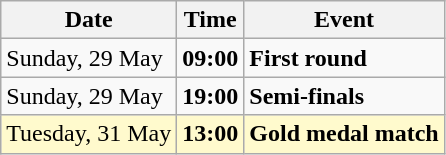<table class = "wikitable">
<tr>
<th>Date</th>
<th>Time</th>
<th>Event</th>
</tr>
<tr>
<td>Sunday, 29 May</td>
<td><strong>09:00</strong></td>
<td><strong>First round</strong></td>
</tr>
<tr>
<td>Sunday, 29 May</td>
<td><strong>19:00</strong></td>
<td><strong>Semi-finals</strong></td>
</tr>
<tr style="background-color:lemonchiffon;">
<td>Tuesday, 31 May</td>
<td><strong>13:00</strong></td>
<td><strong>Gold medal match</strong></td>
</tr>
</table>
